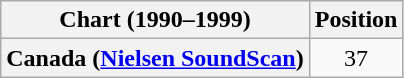<table class="wikitable plainrowheaders" style="text-align:center">
<tr>
<th>Chart (1990–1999)</th>
<th>Position</th>
</tr>
<tr>
<th scope="row">Canada (<a href='#'>Nielsen SoundScan</a>)</th>
<td>37</td>
</tr>
</table>
